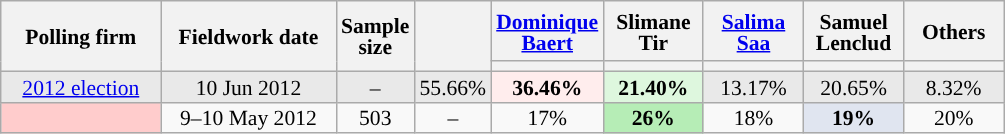<table class="wikitable sortable" style="text-align:center;font-size:90%;line-height:14px;">
<tr style="height:40px;">
<th style="width:100px;" rowspan="2">Polling firm</th>
<th style="width:110px;" rowspan="2">Fieldwork date</th>
<th style="width:35px;" rowspan="2">Sample<br>size</th>
<th style="width:30px;" rowspan="2"></th>
<th class="unsortable" style="width:60px;"><a href='#'>Dominique Baert</a><br></th>
<th class="unsortable" style="width:60px;">Slimane Tir<br></th>
<th class="unsortable" style="width:60px;"><a href='#'>Salima Saa</a><br></th>
<th class="unsortable" style="width:60px;">Samuel Lenclud<br></th>
<th class="unsortable" style="width:60px;">Others</th>
</tr>
<tr>
<th style="background:"></th>
<th style="background:"></th>
<th style="background:"></th>
<th style="background:"></th>
<th style="background:"></th>
</tr>
<tr style="background:#E9E9E9;">
<td><a href='#'>2012 election</a></td>
<td data-sort-value="2012-06-10">10 Jun 2012</td>
<td>–</td>
<td>55.66%</td>
<td style="background:#FFEDED;"><strong>36.46%</strong></td>
<td style="background:#DEF7DE;"><strong>21.40%</strong></td>
<td>13.17%</td>
<td>20.65%</td>
<td>8.32%</td>
</tr>
<tr>
<td style="background:#FFCCCC;"> </td>
<td data-sort-value="2012-05-10">9–10 May 2012</td>
<td>503</td>
<td>–</td>
<td>17%</td>
<td style="background:#B6EDB6;"><strong>26%</strong></td>
<td>18%</td>
<td style="background:#E0E5F0;"><strong>19%</strong></td>
<td>20%</td>
</tr>
</table>
